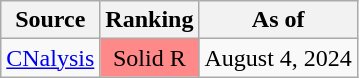<table class="wikitable">
<tr>
<th>Source</th>
<th>Ranking</th>
<th>As of</th>
</tr>
<tr>
<td><a href='#'>CNalysis</a></td>
<td style="background:#FF8888" data-sort-value="4" align="center">Solid R</td>
<td>August 4, 2024</td>
</tr>
</table>
